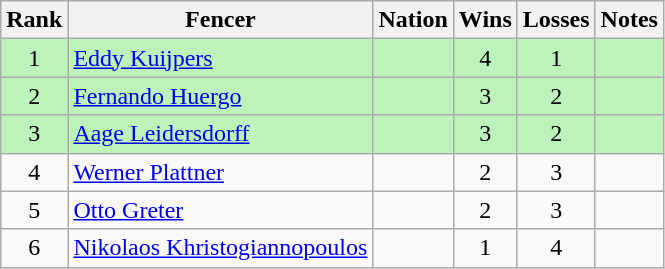<table class="wikitable sortable" style="text-align: center;">
<tr>
<th>Rank</th>
<th>Fencer</th>
<th>Nation</th>
<th>Wins</th>
<th>Losses</th>
<th>Notes</th>
</tr>
<tr style="background:#bbf3bb;">
<td>1</td>
<td align=left><a href='#'>Eddy Kuijpers</a></td>
<td align=left></td>
<td>4</td>
<td>1</td>
<td></td>
</tr>
<tr style="background:#bbf3bb;">
<td>2</td>
<td align=left><a href='#'>Fernando Huergo</a></td>
<td align=left></td>
<td>3</td>
<td>2</td>
<td></td>
</tr>
<tr style="background:#bbf3bb;">
<td>3</td>
<td align=left><a href='#'>Aage Leidersdorff</a></td>
<td align=left></td>
<td>3</td>
<td>2</td>
<td></td>
</tr>
<tr>
<td>4</td>
<td align=left><a href='#'>Werner Plattner</a></td>
<td align=left></td>
<td>2</td>
<td>3</td>
<td></td>
</tr>
<tr>
<td>5</td>
<td align=left><a href='#'>Otto Greter</a></td>
<td align=left></td>
<td>2</td>
<td>3</td>
<td></td>
</tr>
<tr>
<td>6</td>
<td align=left><a href='#'>Nikolaos Khristogiannopoulos</a></td>
<td align=left></td>
<td>1</td>
<td>4</td>
<td></td>
</tr>
</table>
